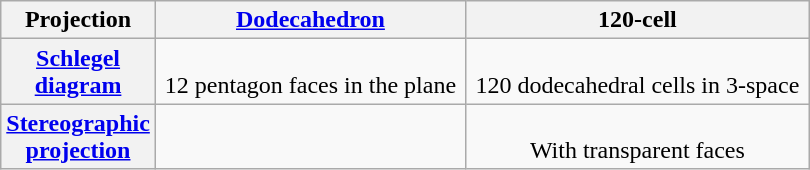<table class="wikitable" style="width:540px;">
<tr>
<th width=80>Projection</th>
<th><a href='#'>Dodecahedron</a></th>
<th>120-cell</th>
</tr>
<tr>
<th><a href='#'>Schlegel diagram</a></th>
<td align=center><br>12 pentagon faces in the plane</td>
<td align=center><br>120 dodecahedral cells in 3-space</td>
</tr>
<tr>
<th><a href='#'>Stereographic projection</a></th>
<td align=center></td>
<td align=center><br>With transparent faces</td>
</tr>
</table>
